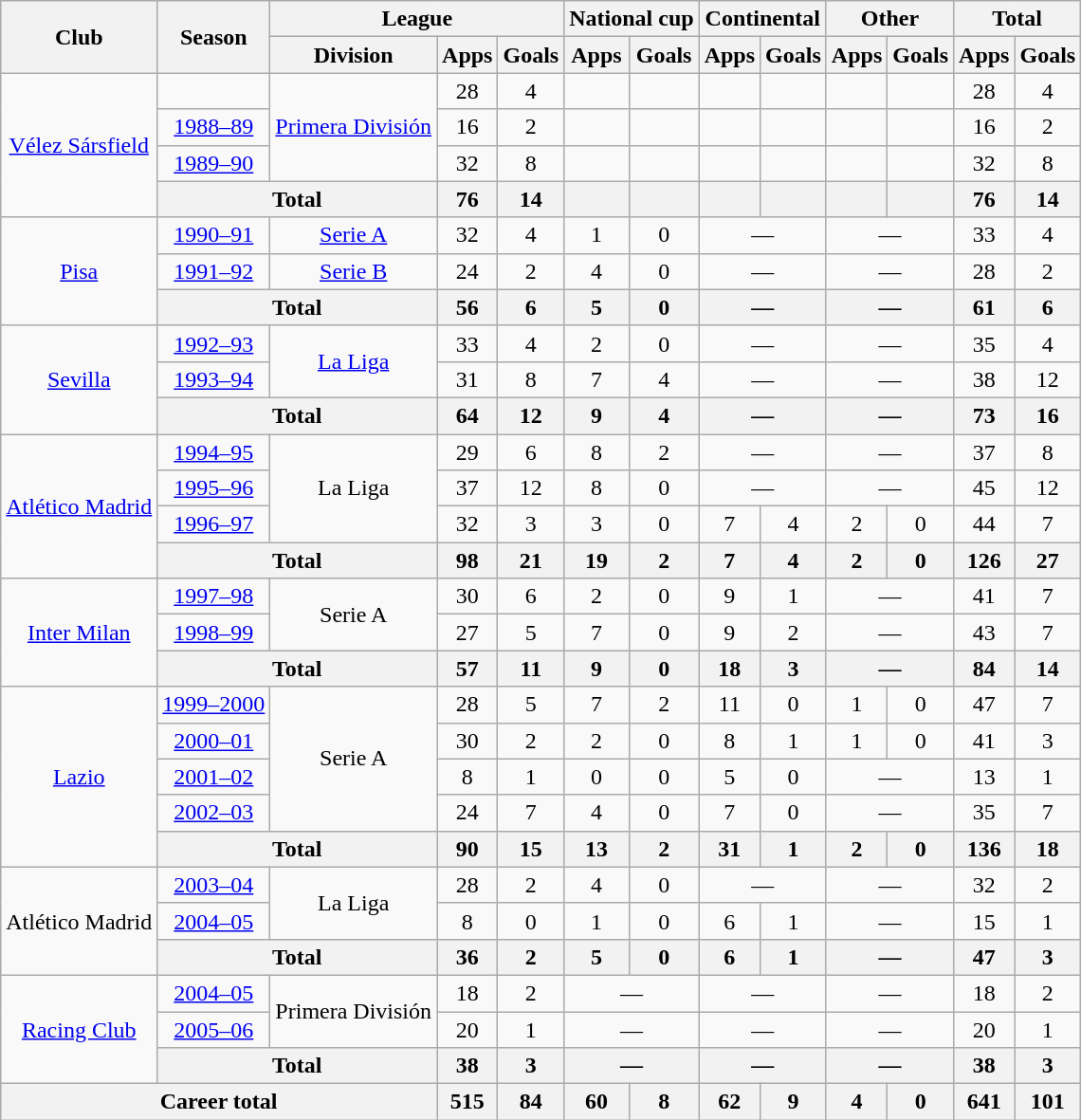<table class="wikitable" style="text-align:center">
<tr>
<th rowspan="2">Club</th>
<th rowspan="2">Season</th>
<th colspan="3">League</th>
<th colspan="2">National cup</th>
<th colspan="2">Continental</th>
<th colspan="2">Other</th>
<th colspan="2">Total</th>
</tr>
<tr>
<th>Division</th>
<th>Apps</th>
<th>Goals</th>
<th>Apps</th>
<th>Goals</th>
<th>Apps</th>
<th>Goals</th>
<th>Apps</th>
<th>Goals</th>
<th>Apps</th>
<th>Goals</th>
</tr>
<tr>
<td rowspan="4"><a href='#'>Vélez Sársfield</a></td>
<td></td>
<td rowspan="3"><a href='#'>Primera División</a></td>
<td>28</td>
<td>4</td>
<td></td>
<td></td>
<td></td>
<td></td>
<td></td>
<td></td>
<td>28</td>
<td>4</td>
</tr>
<tr>
<td><a href='#'>1988–89</a></td>
<td>16</td>
<td>2</td>
<td></td>
<td></td>
<td></td>
<td></td>
<td></td>
<td></td>
<td>16</td>
<td>2</td>
</tr>
<tr>
<td><a href='#'>1989–90</a></td>
<td>32</td>
<td>8</td>
<td></td>
<td></td>
<td></td>
<td></td>
<td></td>
<td></td>
<td>32</td>
<td>8</td>
</tr>
<tr>
<th colspan="2">Total</th>
<th>76</th>
<th>14</th>
<th></th>
<th></th>
<th></th>
<th></th>
<th></th>
<th></th>
<th>76</th>
<th>14</th>
</tr>
<tr>
<td rowspan="3"><a href='#'>Pisa</a></td>
<td><a href='#'>1990–91</a></td>
<td><a href='#'>Serie A</a></td>
<td>32</td>
<td>4</td>
<td>1</td>
<td>0</td>
<td colspan="2">—</td>
<td colspan="2">—</td>
<td>33</td>
<td>4</td>
</tr>
<tr>
<td><a href='#'>1991–92</a></td>
<td><a href='#'>Serie B</a></td>
<td>24</td>
<td>2</td>
<td>4</td>
<td>0</td>
<td colspan="2">—</td>
<td colspan="2">—</td>
<td>28</td>
<td>2</td>
</tr>
<tr>
<th colspan="2">Total</th>
<th>56</th>
<th>6</th>
<th>5</th>
<th>0</th>
<th colspan="2">—</th>
<th colspan="2">—</th>
<th>61</th>
<th>6</th>
</tr>
<tr>
<td rowspan="3"><a href='#'>Sevilla</a></td>
<td><a href='#'>1992–93</a></td>
<td rowspan="2"><a href='#'>La Liga</a></td>
<td>33</td>
<td>4</td>
<td>2</td>
<td>0</td>
<td colspan="2">—</td>
<td colspan="2">—</td>
<td>35</td>
<td>4</td>
</tr>
<tr>
<td><a href='#'>1993–94</a></td>
<td>31</td>
<td>8</td>
<td>7</td>
<td>4</td>
<td colspan="2">—</td>
<td colspan="2">—</td>
<td>38</td>
<td>12</td>
</tr>
<tr>
<th colspan="2">Total</th>
<th>64</th>
<th>12</th>
<th>9</th>
<th>4</th>
<th colspan="2">—</th>
<th colspan="2">—</th>
<th>73</th>
<th>16</th>
</tr>
<tr>
<td rowspan="4"><a href='#'>Atlético Madrid</a></td>
<td><a href='#'>1994–95</a></td>
<td rowspan="3">La Liga</td>
<td>29</td>
<td>6</td>
<td>8</td>
<td>2</td>
<td colspan="2">—</td>
<td colspan="2">—</td>
<td>37</td>
<td>8</td>
</tr>
<tr>
<td><a href='#'>1995–96</a></td>
<td>37</td>
<td>12</td>
<td>8</td>
<td>0</td>
<td colspan="2">—</td>
<td colspan="2">—</td>
<td>45</td>
<td>12</td>
</tr>
<tr>
<td><a href='#'>1996–97</a></td>
<td>32</td>
<td>3</td>
<td>3</td>
<td>0</td>
<td>7</td>
<td>4</td>
<td>2</td>
<td>0</td>
<td>44</td>
<td>7</td>
</tr>
<tr>
<th colspan="2">Total</th>
<th>98</th>
<th>21</th>
<th>19</th>
<th>2</th>
<th>7</th>
<th>4</th>
<th>2</th>
<th>0</th>
<th>126</th>
<th>27</th>
</tr>
<tr>
<td rowspan="3"><a href='#'>Inter Milan</a></td>
<td><a href='#'>1997–98</a></td>
<td rowspan="2">Serie A</td>
<td>30</td>
<td>6</td>
<td>2</td>
<td>0</td>
<td>9</td>
<td>1</td>
<td colspan="2">—</td>
<td>41</td>
<td>7</td>
</tr>
<tr>
<td><a href='#'>1998–99</a></td>
<td>27</td>
<td>5</td>
<td>7</td>
<td>0</td>
<td>9</td>
<td>2</td>
<td colspan="2">—</td>
<td>43</td>
<td>7</td>
</tr>
<tr>
<th colspan="2">Total</th>
<th>57</th>
<th>11</th>
<th>9</th>
<th>0</th>
<th>18</th>
<th>3</th>
<th colspan="2">—</th>
<th>84</th>
<th>14</th>
</tr>
<tr>
<td rowspan="5"><a href='#'>Lazio</a></td>
<td><a href='#'>1999–2000</a></td>
<td rowspan="4">Serie A</td>
<td>28</td>
<td>5</td>
<td>7</td>
<td>2</td>
<td>11</td>
<td>0</td>
<td>1</td>
<td>0</td>
<td>47</td>
<td>7</td>
</tr>
<tr>
<td><a href='#'>2000–01</a></td>
<td>30</td>
<td>2</td>
<td>2</td>
<td>0</td>
<td>8</td>
<td>1</td>
<td>1</td>
<td>0</td>
<td>41</td>
<td>3</td>
</tr>
<tr>
<td><a href='#'>2001–02</a></td>
<td>8</td>
<td>1</td>
<td>0</td>
<td>0</td>
<td>5</td>
<td>0</td>
<td colspan="2">—</td>
<td>13</td>
<td>1</td>
</tr>
<tr>
<td><a href='#'>2002–03</a></td>
<td>24</td>
<td>7</td>
<td>4</td>
<td>0</td>
<td>7</td>
<td>0</td>
<td colspan="2">—</td>
<td>35</td>
<td>7</td>
</tr>
<tr>
<th colspan="2">Total</th>
<th>90</th>
<th>15</th>
<th>13</th>
<th>2</th>
<th>31</th>
<th>1</th>
<th>2</th>
<th>0</th>
<th>136</th>
<th>18</th>
</tr>
<tr>
<td rowspan="3">Atlético Madrid</td>
<td><a href='#'>2003–04</a></td>
<td rowspan="2">La Liga</td>
<td>28</td>
<td>2</td>
<td>4</td>
<td>0</td>
<td colspan="2">—</td>
<td colspan="2">—</td>
<td>32</td>
<td>2</td>
</tr>
<tr>
<td><a href='#'>2004–05</a></td>
<td>8</td>
<td>0</td>
<td>1</td>
<td>0</td>
<td>6</td>
<td>1</td>
<td colspan="2">—</td>
<td>15</td>
<td>1</td>
</tr>
<tr>
<th colspan="2">Total</th>
<th>36</th>
<th>2</th>
<th>5</th>
<th>0</th>
<th>6</th>
<th>1</th>
<th colspan="2">—</th>
<th>47</th>
<th>3</th>
</tr>
<tr>
<td rowspan="3"><a href='#'>Racing Club</a></td>
<td><a href='#'>2004–05</a></td>
<td rowspan="2">Primera División</td>
<td>18</td>
<td>2</td>
<td colspan="2">—</td>
<td colspan="2">—</td>
<td colspan="2">—</td>
<td>18</td>
<td>2</td>
</tr>
<tr>
<td><a href='#'>2005–06</a></td>
<td>20</td>
<td>1</td>
<td colspan="2">—</td>
<td colspan="2">—</td>
<td colspan="2">—</td>
<td>20</td>
<td>1</td>
</tr>
<tr>
<th colspan="2">Total</th>
<th>38</th>
<th>3</th>
<th colspan="2">—</th>
<th colspan="2">—</th>
<th colspan="2">—</th>
<th>38</th>
<th>3</th>
</tr>
<tr>
<th colspan="3">Career total</th>
<th>515</th>
<th>84</th>
<th>60</th>
<th>8</th>
<th>62</th>
<th>9</th>
<th>4</th>
<th>0</th>
<th>641</th>
<th>101</th>
</tr>
</table>
